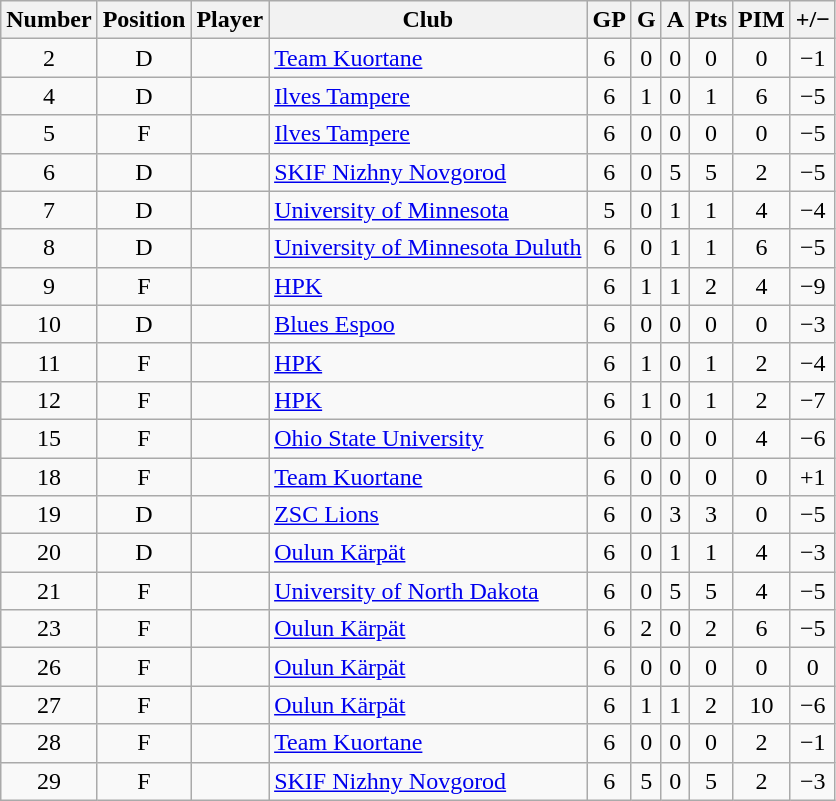<table class="wikitable sortable" style="text-align: center;">
<tr>
<th>Number</th>
<th>Position</th>
<th>Player</th>
<th>Club</th>
<th>GP</th>
<th>G</th>
<th>A</th>
<th>Pts</th>
<th>PIM</th>
<th>+/−</th>
</tr>
<tr>
<td>2</td>
<td>D</td>
<td align=left></td>
<td align=left> <a href='#'>Team Kuortane</a></td>
<td>6</td>
<td>0</td>
<td>0</td>
<td>0</td>
<td>0</td>
<td>−1</td>
</tr>
<tr>
<td>4</td>
<td>D</td>
<td align=left></td>
<td align=left> <a href='#'>Ilves Tampere</a></td>
<td>6</td>
<td>1</td>
<td>0</td>
<td>1</td>
<td>6</td>
<td>−5</td>
</tr>
<tr>
<td>5</td>
<td>F</td>
<td align=left></td>
<td align=left> <a href='#'>Ilves Tampere</a></td>
<td>6</td>
<td>0</td>
<td>0</td>
<td>0</td>
<td>0</td>
<td>−5</td>
</tr>
<tr>
<td>6</td>
<td>D</td>
<td align=left></td>
<td align=left> <a href='#'>SKIF Nizhny Novgorod</a></td>
<td>6</td>
<td>0</td>
<td>5</td>
<td>5</td>
<td>2</td>
<td>−5</td>
</tr>
<tr>
<td>7</td>
<td>D</td>
<td align=left></td>
<td align=left> <a href='#'>University of Minnesota</a></td>
<td>5</td>
<td>0</td>
<td>1</td>
<td>1</td>
<td>4</td>
<td>−4</td>
</tr>
<tr>
<td>8</td>
<td>D</td>
<td align=left></td>
<td align=left> <a href='#'>University of Minnesota Duluth</a></td>
<td>6</td>
<td>0</td>
<td>1</td>
<td>1</td>
<td>6</td>
<td>−5</td>
</tr>
<tr>
<td>9</td>
<td>F</td>
<td align=left></td>
<td align=left> <a href='#'>HPK</a></td>
<td>6</td>
<td>1</td>
<td>1</td>
<td>2</td>
<td>4</td>
<td>−9</td>
</tr>
<tr>
<td>10</td>
<td>D</td>
<td align=left></td>
<td align=left> <a href='#'>Blues Espoo</a></td>
<td>6</td>
<td>0</td>
<td>0</td>
<td>0</td>
<td>0</td>
<td>−3</td>
</tr>
<tr>
<td>11</td>
<td>F</td>
<td align=left></td>
<td align=left> <a href='#'>HPK</a></td>
<td>6</td>
<td>1</td>
<td>0</td>
<td>1</td>
<td>2</td>
<td>−4</td>
</tr>
<tr>
<td>12</td>
<td>F</td>
<td align=left></td>
<td align=left> <a href='#'>HPK</a></td>
<td>6</td>
<td>1</td>
<td>0</td>
<td>1</td>
<td>2</td>
<td>−7</td>
</tr>
<tr>
<td>15</td>
<td>F</td>
<td align=left></td>
<td align=left> <a href='#'>Ohio State University</a></td>
<td>6</td>
<td>0</td>
<td>0</td>
<td>0</td>
<td>4</td>
<td>−6</td>
</tr>
<tr>
<td>18</td>
<td>F</td>
<td align=left></td>
<td align=left> <a href='#'>Team Kuortane</a></td>
<td>6</td>
<td>0</td>
<td>0</td>
<td>0</td>
<td>0</td>
<td>+1</td>
</tr>
<tr>
<td>19</td>
<td>D</td>
<td align=left></td>
<td align=left> <a href='#'>ZSC Lions</a></td>
<td>6</td>
<td>0</td>
<td>3</td>
<td>3</td>
<td>0</td>
<td>−5</td>
</tr>
<tr>
<td>20</td>
<td>D</td>
<td align=left></td>
<td align=left> <a href='#'>Oulun Kärpät</a></td>
<td>6</td>
<td>0</td>
<td>1</td>
<td>1</td>
<td>4</td>
<td>−3</td>
</tr>
<tr>
<td>21</td>
<td>F</td>
<td align=left></td>
<td align=left> <a href='#'>University of North Dakota</a></td>
<td>6</td>
<td>0</td>
<td>5</td>
<td>5</td>
<td>4</td>
<td>−5</td>
</tr>
<tr>
<td>23</td>
<td>F</td>
<td align=left></td>
<td align=left> <a href='#'>Oulun Kärpät</a></td>
<td>6</td>
<td>2</td>
<td>0</td>
<td>2</td>
<td>6</td>
<td>−5</td>
</tr>
<tr>
<td>26</td>
<td>F</td>
<td align=left></td>
<td align=left> <a href='#'>Oulun Kärpät</a></td>
<td>6</td>
<td>0</td>
<td>0</td>
<td>0</td>
<td>0</td>
<td>0</td>
</tr>
<tr>
<td>27</td>
<td>F</td>
<td align=left></td>
<td align=left> <a href='#'>Oulun Kärpät</a></td>
<td>6</td>
<td>1</td>
<td>1</td>
<td>2</td>
<td>10</td>
<td>−6</td>
</tr>
<tr>
<td>28</td>
<td>F</td>
<td align=left></td>
<td align=left> <a href='#'>Team Kuortane</a></td>
<td>6</td>
<td>0</td>
<td>0</td>
<td>0</td>
<td>2</td>
<td>−1</td>
</tr>
<tr>
<td>29</td>
<td>F</td>
<td align=left></td>
<td align=left> <a href='#'>SKIF Nizhny Novgorod</a></td>
<td>6</td>
<td>5</td>
<td>0</td>
<td>5</td>
<td>2</td>
<td>−3</td>
</tr>
</table>
